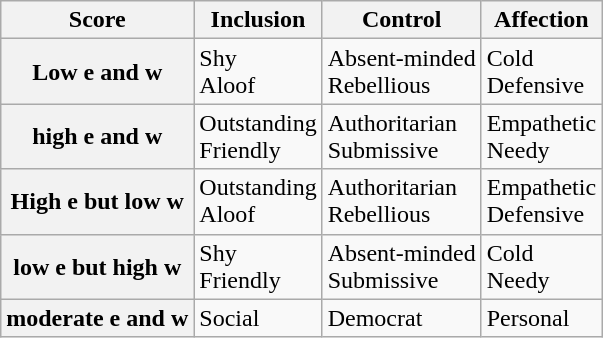<table class="wikitable">
<tr>
<th>Score</th>
<th>Inclusion</th>
<th>Control</th>
<th>Affection</th>
</tr>
<tr>
<th>Low e and w</th>
<td>Shy<br>Aloof</td>
<td>Absent-minded<br>Rebellious</td>
<td>Cold<br>Defensive</td>
</tr>
<tr>
<th>high e and w</th>
<td>Outstanding<br>Friendly</td>
<td>Authoritarian<br>Submissive</td>
<td>Empathetic<br>Needy</td>
</tr>
<tr>
<th>High e but low w</th>
<td>Outstanding<br>Aloof</td>
<td>Authoritarian<br>Rebellious</td>
<td>Empathetic<br>Defensive</td>
</tr>
<tr>
<th>low e but high w</th>
<td>Shy<br>Friendly</td>
<td>Absent-minded<br>Submissive</td>
<td>Cold<br>Needy</td>
</tr>
<tr>
<th>moderate e and w</th>
<td>Social</td>
<td>Democrat</td>
<td>Personal</td>
</tr>
</table>
